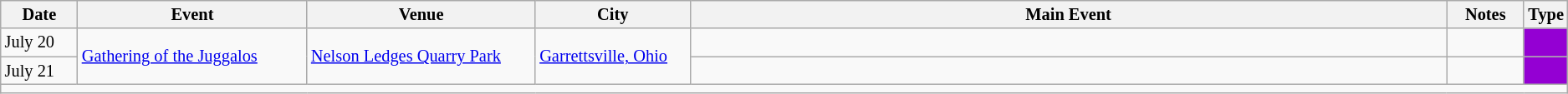<table class="sortable wikitable succession-box" style="font-size:85%;">
<tr>
<th scope="col" style="width:5%;">Date</th>
<th scope="col" style="width:15%;">Event</th>
<th scope="col" style="width:15%;">Venue</th>
<th scope="col" style="width:10%;">City</th>
<th scope="col" style="width:50%;">Main Event</th>
<th scope="col" style="width:10%;">Notes</th>
<th scope="col" style="width:1%;">Type</th>
</tr>
<tr>
<td>July 20</td>
<td rowspan=2><a href='#'>Gathering of the Juggalos</a></td>
<td rowspan=2><a href='#'>Nelson Ledges Quarry Park</a></td>
<td rowspan=2><a href='#'>Garrettsville, Ohio</a></td>
<td></td>
<td></td>
<td style="background: darkviolet"></td>
</tr>
<tr>
<td>July 21</td>
<td></td>
<td></td>
<td style="background: darkviolet"></td>
</tr>
<tr>
<td colspan="7"></td>
</tr>
</table>
